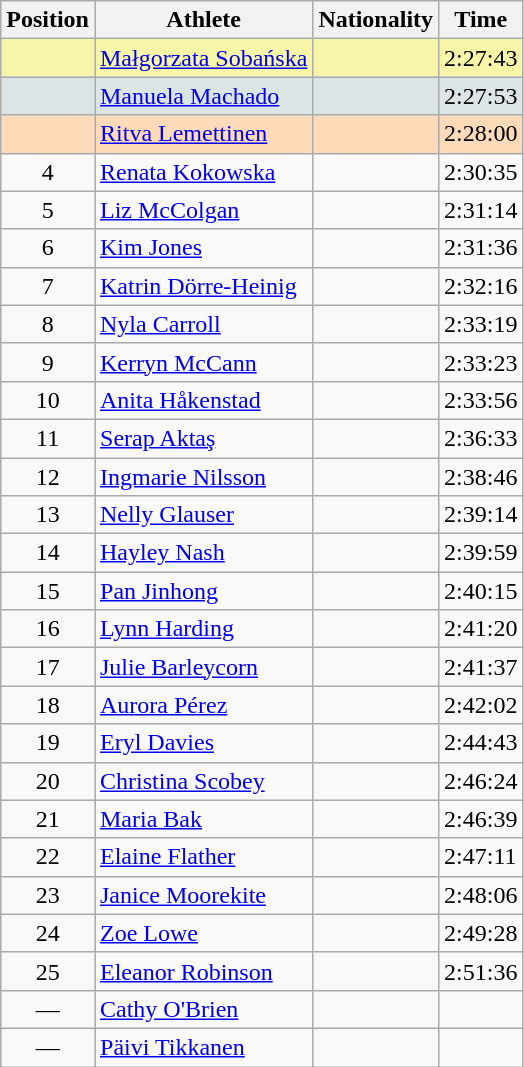<table class="wikitable sortable">
<tr>
<th>Position</th>
<th>Athlete</th>
<th>Nationality</th>
<th>Time</th>
</tr>
<tr bgcolor="#F7F6A8">
<td align=center></td>
<td><a href='#'>Małgorzata Sobańska</a></td>
<td></td>
<td>2:27:43</td>
</tr>
<tr bgcolor="#DCE5E5">
<td align=center></td>
<td><a href='#'>Manuela Machado</a></td>
<td></td>
<td>2:27:53</td>
</tr>
<tr bgcolor="#FFDAB9">
<td align=center></td>
<td><a href='#'>Ritva Lemettinen</a></td>
<td></td>
<td>2:28:00</td>
</tr>
<tr>
<td align=center>4</td>
<td><a href='#'>Renata Kokowska</a></td>
<td></td>
<td>2:30:35</td>
</tr>
<tr>
<td align=center>5</td>
<td><a href='#'>Liz McColgan</a></td>
<td></td>
<td>2:31:14</td>
</tr>
<tr>
<td align=center>6</td>
<td><a href='#'>Kim Jones</a></td>
<td></td>
<td>2:31:36</td>
</tr>
<tr>
<td align=center>7</td>
<td><a href='#'>Katrin Dörre-Heinig</a></td>
<td></td>
<td>2:32:16</td>
</tr>
<tr>
<td align=center>8</td>
<td><a href='#'>Nyla Carroll</a></td>
<td></td>
<td>2:33:19</td>
</tr>
<tr>
<td align=center>9</td>
<td><a href='#'>Kerryn McCann</a></td>
<td></td>
<td>2:33:23</td>
</tr>
<tr>
<td align=center>10</td>
<td><a href='#'>Anita Håkenstad</a></td>
<td></td>
<td>2:33:56</td>
</tr>
<tr>
<td align=center>11</td>
<td><a href='#'>Serap Aktaş</a></td>
<td></td>
<td>2:36:33</td>
</tr>
<tr>
<td align=center>12</td>
<td><a href='#'>Ingmarie Nilsson</a></td>
<td></td>
<td>2:38:46</td>
</tr>
<tr>
<td align=center>13</td>
<td><a href='#'>Nelly Glauser</a></td>
<td></td>
<td>2:39:14</td>
</tr>
<tr>
<td align=center>14</td>
<td><a href='#'>Hayley Nash</a></td>
<td></td>
<td>2:39:59</td>
</tr>
<tr>
<td align=center>15</td>
<td><a href='#'>Pan Jinhong</a></td>
<td></td>
<td>2:40:15</td>
</tr>
<tr>
<td align=center>16</td>
<td><a href='#'>Lynn Harding</a></td>
<td></td>
<td>2:41:20</td>
</tr>
<tr>
<td align=center>17</td>
<td><a href='#'>Julie Barleycorn</a></td>
<td></td>
<td>2:41:37</td>
</tr>
<tr>
<td align=center>18</td>
<td><a href='#'>Aurora Pérez</a></td>
<td></td>
<td>2:42:02</td>
</tr>
<tr>
<td align=center>19</td>
<td><a href='#'>Eryl Davies</a></td>
<td></td>
<td>2:44:43</td>
</tr>
<tr>
<td align=center>20</td>
<td><a href='#'>Christina Scobey</a></td>
<td></td>
<td>2:46:24</td>
</tr>
<tr>
<td align=center>21</td>
<td><a href='#'>Maria Bak</a></td>
<td></td>
<td>2:46:39</td>
</tr>
<tr>
<td align=center>22</td>
<td><a href='#'>Elaine Flather</a></td>
<td></td>
<td>2:47:11</td>
</tr>
<tr>
<td align=center>23</td>
<td><a href='#'>Janice Moorekite</a></td>
<td></td>
<td>2:48:06</td>
</tr>
<tr>
<td align=center>24</td>
<td><a href='#'>Zoe Lowe</a></td>
<td></td>
<td>2:49:28</td>
</tr>
<tr>
<td align=center>25</td>
<td><a href='#'>Eleanor Robinson</a></td>
<td></td>
<td>2:51:36</td>
</tr>
<tr>
<td align=center>—</td>
<td><a href='#'>Cathy O'Brien</a></td>
<td></td>
<td></td>
</tr>
<tr>
<td align=center>—</td>
<td><a href='#'>Päivi Tikkanen</a></td>
<td></td>
<td></td>
</tr>
</table>
